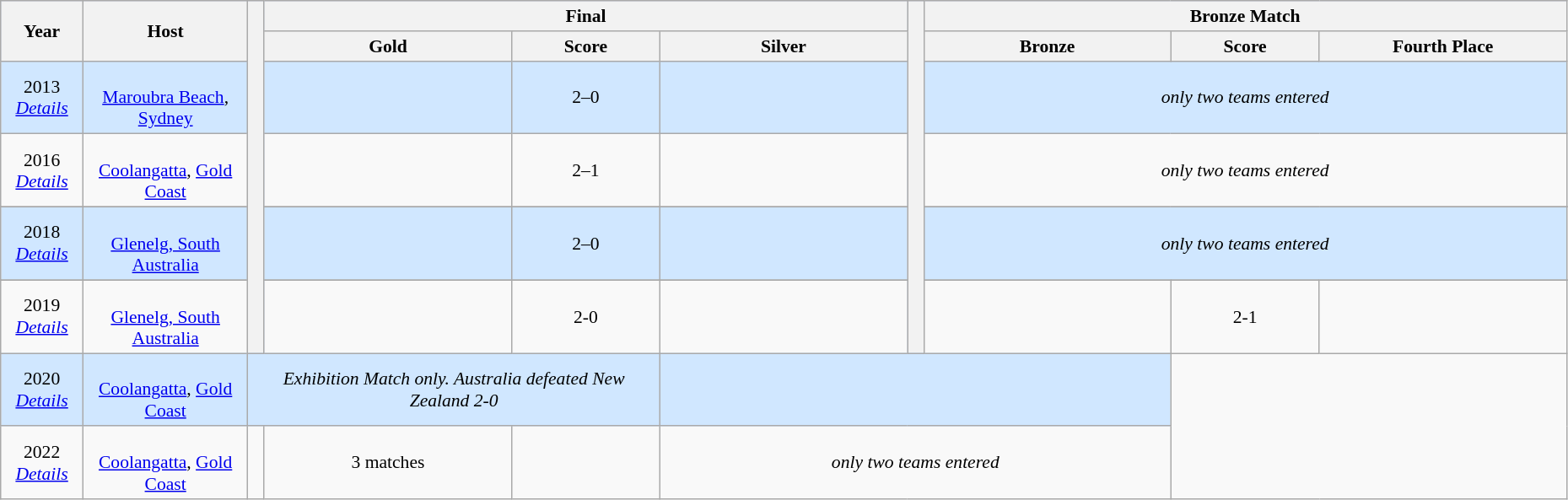<table class="wikitable" style="font-size:90%; width: 98%; text-align: center;">
<tr bgcolor=#C1D8FF>
<th rowspan=2 width=5%>Year</th>
<th rowspan=2 width=10%>Host</th>
<th width=1% rowspan=8 bgcolor=ffffff></th>
<th colspan=3>Final</th>
<th width=1% rowspan=8 bgcolor=ffffff></th>
<th colspan=3>Bronze Match</th>
</tr>
<tr bgcolor=#EFEFEF>
<th width=15%>Gold</th>
<th width=9%>Score</th>
<th width=15%>Silver</th>
<th width=15%>Bronze</th>
<th width=9%>Score</th>
<th width=15%>Fourth Place</th>
</tr>
<tr align=center bgcolor=#D0E7FF>
<td>2013 <br> <em><a href='#'>Details</a></em></td>
<td><br><a href='#'>Maroubra Beach</a>, <a href='#'>Sydney</a></td>
<td><strong></strong></td>
<td>2–0</td>
<td></td>
<td colspan=3><em>only two teams entered</em></td>
</tr>
<tr align=center>
<td>2016 <br> <em><a href='#'>Details</a></em></td>
<td><br><a href='#'>Coolangatta</a>, <a href='#'>Gold Coast</a></td>
<td><strong></strong></td>
<td>2–1</td>
<td></td>
<td colspan=3><em>only two teams entered</em></td>
</tr>
<tr>
</tr>
<tr align=center bgcolor=#D0E7FF>
<td>2018 <br> <em><a href='#'>Details</a></em></td>
<td><br><a href='#'>Glenelg, South Australia</a></td>
<td><strong></strong></td>
<td>2–0</td>
<td></td>
<td colspan=3><em>only two teams entered</em></td>
</tr>
<tr>
</tr>
<tr align=center>
<td>2019 <br> <em><a href='#'>Details</a></em></td>
<td><br><a href='#'>Glenelg, South Australia</a></td>
<td><strong></strong></td>
<td>2-0</td>
<td></td>
<td></td>
<td>2-1</td>
<td></td>
</tr>
<tr align=center bgcolor=#D0E7FF>
<td>2020 <br> <em><a href='#'>Details</a></em></td>
<td><br><a href='#'>Coolangatta</a>, <a href='#'>Gold Coast</a></td>
<td colspan=3><em>Exhibition Match only. Australia defeated New Zealand 2-0</em></td>
<td colspan=3></td>
</tr>
<tr align=center>
<td>2022 <br> <em><a href='#'>Details</a></em></td>
<td><br><a href='#'>Coolangatta</a>, <a href='#'>Gold Coast</a></td>
<td><strong></strong></td>
<td>3 matches</td>
<td></td>
<td colspan=3><em>only two teams entered</em></td>
</tr>
</table>
